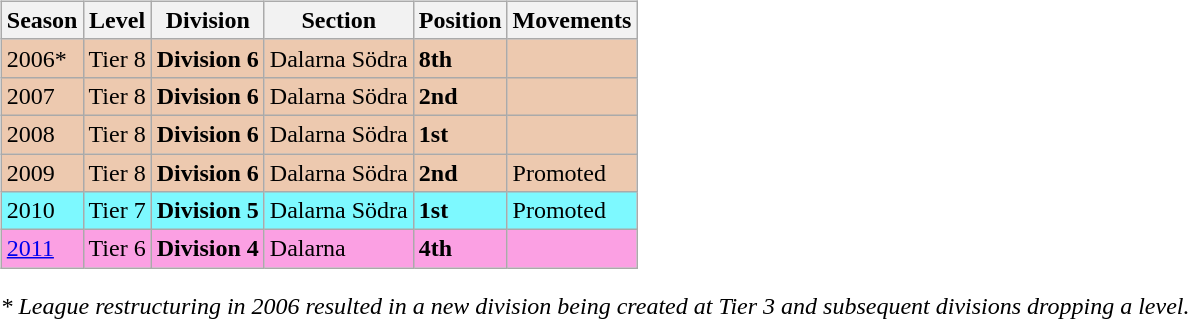<table>
<tr>
<td valign="top" width=0%><br><table class="wikitable">
<tr style="background:#f0f6fa;">
<th><strong>Season</strong></th>
<th><strong>Level</strong></th>
<th><strong>Division</strong></th>
<th><strong>Section</strong></th>
<th><strong>Position</strong></th>
<th><strong>Movements</strong></th>
</tr>
<tr>
<td style="background:#EDC9AF;">2006*</td>
<td style="background:#EDC9AF;">Tier 8</td>
<td style="background:#EDC9AF;"><strong>Division 6</strong></td>
<td style="background:#EDC9AF;">Dalarna Södra</td>
<td style="background:#EDC9AF;"><strong>8th</strong></td>
<td style="background:#EDC9AF;"></td>
</tr>
<tr>
<td style="background:#EDC9AF;">2007</td>
<td style="background:#EDC9AF;">Tier 8</td>
<td style="background:#EDC9AF;"><strong>Division 6</strong></td>
<td style="background:#EDC9AF;">Dalarna Södra</td>
<td style="background:#EDC9AF;"><strong>2nd</strong></td>
<td style="background:#EDC9AF;"></td>
</tr>
<tr>
<td style="background:#EDC9AF;">2008</td>
<td style="background:#EDC9AF;">Tier 8</td>
<td style="background:#EDC9AF;"><strong>Division 6</strong></td>
<td style="background:#EDC9AF;">Dalarna Södra</td>
<td style="background:#EDC9AF;"><strong>1st</strong></td>
<td style="background:#EDC9AF;"></td>
</tr>
<tr>
<td style="background:#EDC9AF;">2009</td>
<td style="background:#EDC9AF;">Tier 8</td>
<td style="background:#EDC9AF;"><strong>Division 6</strong></td>
<td style="background:#EDC9AF;">Dalarna Södra</td>
<td style="background:#EDC9AF;"><strong>2nd</strong></td>
<td style="background:#EDC9AF;">Promoted</td>
</tr>
<tr>
<td style="background:#7DF9FF;">2010</td>
<td style="background:#7DF9FF;">Tier 7</td>
<td style="background:#7DF9FF;"><strong>Division 5</strong></td>
<td style="background:#7DF9FF;">Dalarna Södra</td>
<td style="background:#7DF9FF;"><strong>1st</strong></td>
<td style="background:#7DF9FF;">Promoted</td>
</tr>
<tr>
<td style="background:#FBA0E3;"><a href='#'>2011</a></td>
<td style="background:#FBA0E3;">Tier 6</td>
<td style="background:#FBA0E3;"><strong>Division 4</strong></td>
<td style="background:#FBA0E3;">Dalarna</td>
<td style="background:#FBA0E3;"><strong>4th</strong></td>
<td style="background:#FBA0E3;"></td>
</tr>
</table>
<em>* League restructuring in 2006 resulted in a new division being created at Tier 3 and subsequent divisions dropping a level.</em>


</td>
</tr>
</table>
